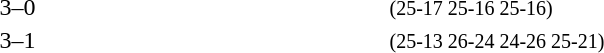<table>
<tr>
<th width=200></th>
<th width=80></th>
<th width=200></th>
<th width=220></th>
</tr>
<tr>
<td align=right><strong></strong></td>
<td align=center>3–0</td>
<td></td>
<td><small>(25-17 25-16 25-16)</small></td>
</tr>
<tr>
<td align=right><strong></strong></td>
<td align=center>3–1</td>
<td></td>
<td><small>(25-13 26-24 24-26 25-21)</small></td>
</tr>
</table>
